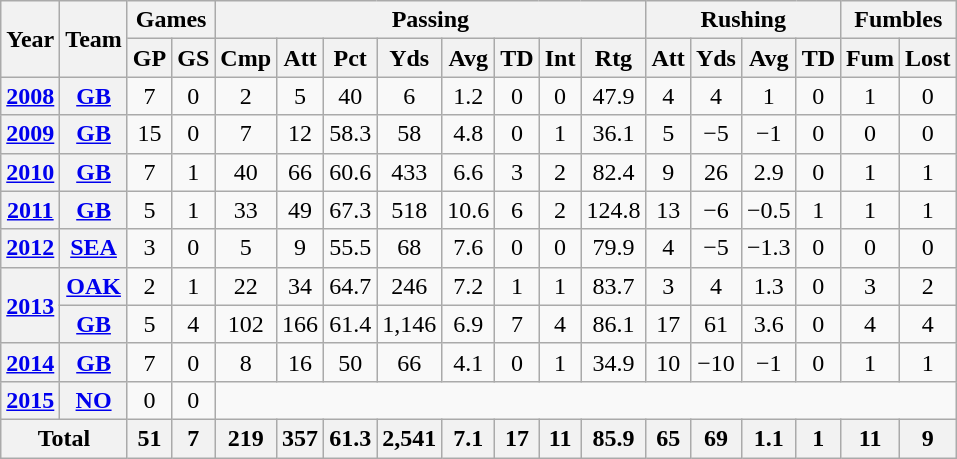<table class="wikitable"  style="text-align:center;">
<tr>
<th rowspan="2">Year</th>
<th rowspan="2">Team</th>
<th colspan="2">Games</th>
<th colspan="8">Passing</th>
<th colspan="4">Rushing</th>
<th colspan="2">Fumbles</th>
</tr>
<tr>
<th>GP</th>
<th>GS</th>
<th>Cmp</th>
<th>Att</th>
<th>Pct</th>
<th>Yds</th>
<th>Avg</th>
<th>TD</th>
<th>Int</th>
<th>Rtg</th>
<th>Att</th>
<th>Yds</th>
<th>Avg</th>
<th>TD</th>
<th>Fum</th>
<th>Lost</th>
</tr>
<tr>
<th><a href='#'>2008</a></th>
<th><a href='#'>GB</a></th>
<td>7</td>
<td>0</td>
<td>2</td>
<td>5</td>
<td>40</td>
<td>6</td>
<td>1.2</td>
<td>0</td>
<td>0</td>
<td>47.9</td>
<td>4</td>
<td>4</td>
<td>1</td>
<td>0</td>
<td>1</td>
<td>0</td>
</tr>
<tr>
<th><a href='#'>2009</a></th>
<th><a href='#'>GB</a></th>
<td>15</td>
<td>0</td>
<td>7</td>
<td>12</td>
<td>58.3</td>
<td>58</td>
<td>4.8</td>
<td>0</td>
<td>1</td>
<td>36.1</td>
<td>5</td>
<td>−5</td>
<td>−1</td>
<td>0</td>
<td>0</td>
<td>0</td>
</tr>
<tr>
<th><a href='#'>2010</a></th>
<th><a href='#'>GB</a></th>
<td>7</td>
<td>1</td>
<td>40</td>
<td>66</td>
<td>60.6</td>
<td>433</td>
<td>6.6</td>
<td>3</td>
<td>2</td>
<td>82.4</td>
<td>9</td>
<td>26</td>
<td>2.9</td>
<td>0</td>
<td>1</td>
<td>1</td>
</tr>
<tr>
<th><a href='#'>2011</a></th>
<th><a href='#'>GB</a></th>
<td>5</td>
<td>1</td>
<td>33</td>
<td>49</td>
<td>67.3</td>
<td>518</td>
<td>10.6</td>
<td>6</td>
<td>2</td>
<td>124.8</td>
<td>13</td>
<td>−6</td>
<td>−0.5</td>
<td>1</td>
<td>1</td>
<td>1</td>
</tr>
<tr>
<th><a href='#'>2012</a></th>
<th><a href='#'>SEA</a></th>
<td>3</td>
<td>0</td>
<td>5</td>
<td>9</td>
<td>55.5</td>
<td>68</td>
<td>7.6</td>
<td>0</td>
<td>0</td>
<td>79.9</td>
<td>4</td>
<td>−5</td>
<td>−1.3</td>
<td>0</td>
<td>0</td>
<td>0</td>
</tr>
<tr>
<th rowspan="2"><a href='#'>2013</a></th>
<th><a href='#'>OAK</a></th>
<td>2</td>
<td>1</td>
<td>22</td>
<td>34</td>
<td>64.7</td>
<td>246</td>
<td>7.2</td>
<td>1</td>
<td>1</td>
<td>83.7</td>
<td>3</td>
<td>4</td>
<td>1.3</td>
<td>0</td>
<td>3</td>
<td>2</td>
</tr>
<tr>
<th><a href='#'>GB</a></th>
<td>5</td>
<td>4</td>
<td>102</td>
<td>166</td>
<td>61.4</td>
<td>1,146</td>
<td>6.9</td>
<td>7</td>
<td>4</td>
<td>86.1</td>
<td>17</td>
<td>61</td>
<td>3.6</td>
<td>0</td>
<td>4</td>
<td>4</td>
</tr>
<tr>
<th><a href='#'>2014</a></th>
<th><a href='#'>GB</a></th>
<td>7</td>
<td>0</td>
<td>8</td>
<td>16</td>
<td>50</td>
<td>66</td>
<td>4.1</td>
<td>0</td>
<td>1</td>
<td>34.9</td>
<td>10</td>
<td>−10</td>
<td>−1</td>
<td>0</td>
<td>1</td>
<td>1</td>
</tr>
<tr>
<th><a href='#'>2015</a></th>
<th><a href='#'>NO</a></th>
<td>0</td>
<td>0</td>
<td colspan="14"></td>
</tr>
<tr>
<th colspan="2">Total</th>
<th>51</th>
<th>7</th>
<th>219</th>
<th>357</th>
<th>61.3</th>
<th>2,541</th>
<th>7.1</th>
<th>17</th>
<th>11</th>
<th>85.9</th>
<th>65</th>
<th>69</th>
<th>1.1</th>
<th>1</th>
<th>11</th>
<th>9</th>
</tr>
</table>
